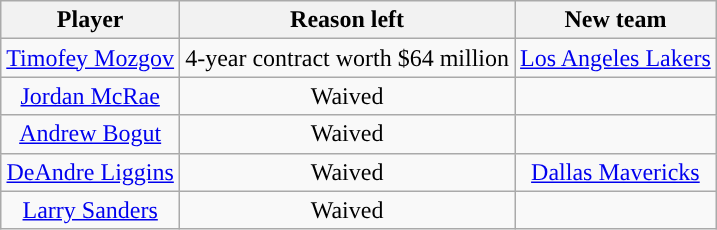<table class="wikitable sortable sortable" style="text-align: center">
<tr>
<th>Player</th>
<th>Reason left</th>
<th>New team</th>
</tr>
<tr style="text-align: center">
<td><a href='#'>Timofey Mozgov</a></td>
<td>4-year contract worth $64 million</td>
<td><a href='#'>Los Angeles Lakers</a></td>
</tr>
<tr style="text-align: center">
<td><a href='#'>Jordan McRae</a></td>
<td>Waived</td>
<td></td>
</tr>
<tr style="text-align: center">
<td><a href='#'>Andrew Bogut</a></td>
<td>Waived</td>
<td></td>
</tr>
<tr style="text-align: center">
<td><a href='#'>DeAndre Liggins</a></td>
<td>Waived</td>
<td><a href='#'>Dallas Mavericks</a></td>
</tr>
<tr>
<td><a href='#'>Larry Sanders</a></td>
<td>Waived</td>
<td></td>
</tr>
</table>
